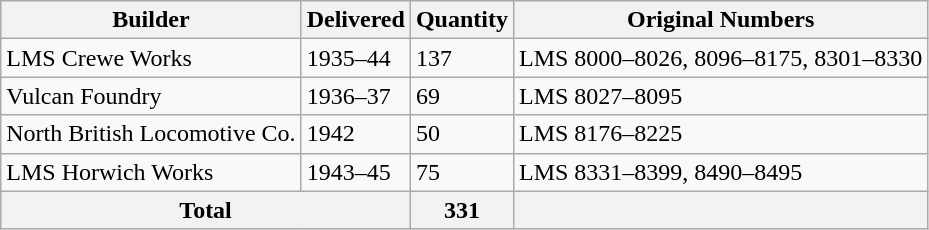<table class="wikitable">
<tr>
<th>Builder</th>
<th>Delivered</th>
<th>Quantity</th>
<th>Original Numbers</th>
</tr>
<tr>
<td>LMS Crewe Works</td>
<td>1935–44</td>
<td>137</td>
<td>LMS 8000–8026, 8096–8175, 8301–8330</td>
</tr>
<tr>
<td>Vulcan Foundry</td>
<td>1936–37</td>
<td>69</td>
<td>LMS 8027–8095</td>
</tr>
<tr>
<td>North British Locomotive Co.</td>
<td>1942</td>
<td>50</td>
<td>LMS 8176–8225</td>
</tr>
<tr>
<td>LMS Horwich Works</td>
<td>1943–45</td>
<td>75</td>
<td>LMS 8331–8399, 8490–8495</td>
</tr>
<tr>
<th colspan=2>Total</th>
<th>331</th>
<th></th>
</tr>
</table>
